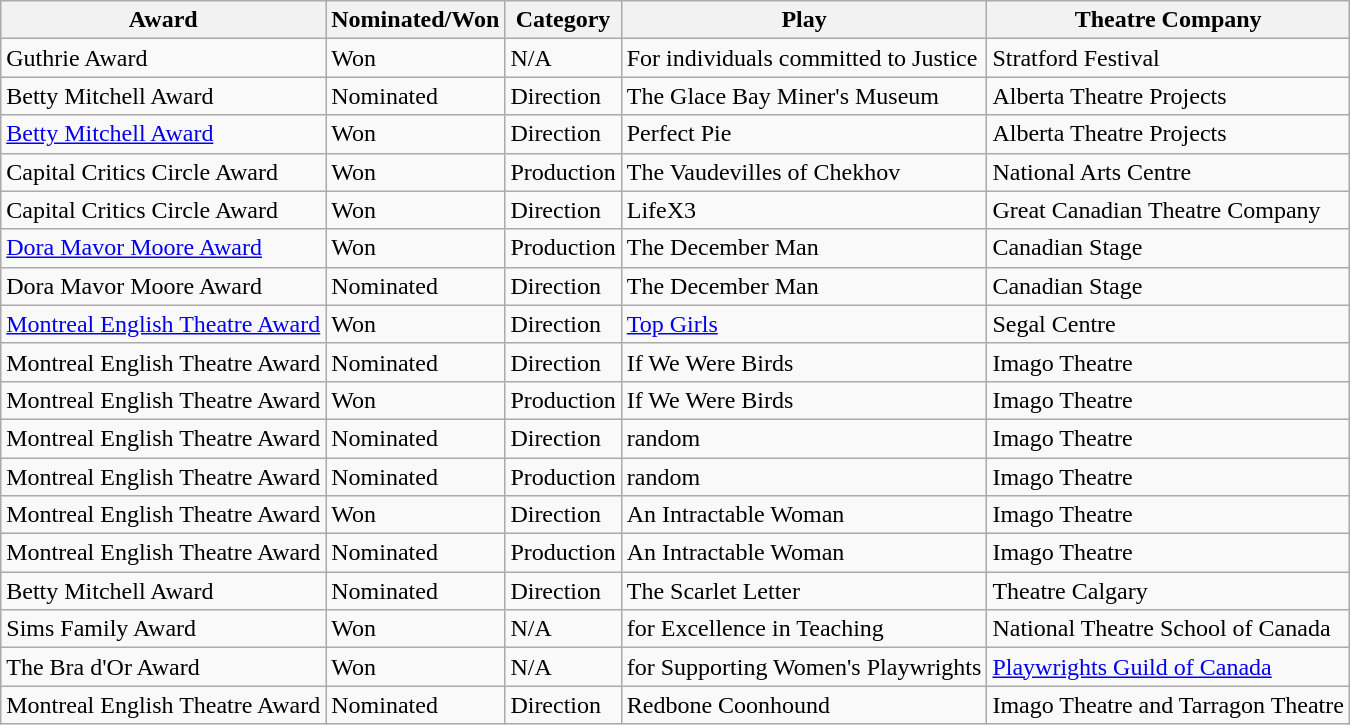<table class="wikitable sortable">
<tr>
<th>Award</th>
<th>Nominated/Won</th>
<th>Category</th>
<th>Play</th>
<th>Theatre Company</th>
</tr>
<tr>
<td>Guthrie Award</td>
<td>Won</td>
<td>N/A</td>
<td>For individuals committed to Justice</td>
<td>Stratford Festival</td>
</tr>
<tr>
<td>Betty Mitchell Award</td>
<td>Nominated</td>
<td>Direction</td>
<td>The Glace Bay Miner's Museum</td>
<td>Alberta Theatre Projects</td>
</tr>
<tr>
<td><a href='#'>Betty Mitchell Award</a></td>
<td>Won</td>
<td>Direction</td>
<td>Perfect Pie</td>
<td>Alberta Theatre Projects</td>
</tr>
<tr>
<td>Capital Critics Circle Award</td>
<td>Won</td>
<td>Production</td>
<td>The Vaudevilles of Chekhov</td>
<td>National Arts Centre</td>
</tr>
<tr>
<td>Capital Critics Circle Award</td>
<td>Won</td>
<td>Direction</td>
<td>LifeX3</td>
<td>Great Canadian Theatre Company</td>
</tr>
<tr>
<td><a href='#'>Dora Mavor Moore Award</a></td>
<td>Won</td>
<td>Production</td>
<td>The December Man</td>
<td>Canadian Stage</td>
</tr>
<tr>
<td>Dora Mavor Moore Award</td>
<td>Nominated</td>
<td>Direction</td>
<td>The December Man</td>
<td>Canadian Stage</td>
</tr>
<tr>
<td><a href='#'>Montreal English Theatre Award</a></td>
<td>Won</td>
<td>Direction</td>
<td><a href='#'>Top Girls</a></td>
<td>Segal Centre</td>
</tr>
<tr>
<td>Montreal English Theatre Award</td>
<td>Nominated</td>
<td>Direction</td>
<td>If We Were Birds</td>
<td>Imago Theatre</td>
</tr>
<tr>
<td>Montreal English Theatre Award</td>
<td>Won</td>
<td>Production</td>
<td>If We Were Birds</td>
<td>Imago Theatre</td>
</tr>
<tr>
<td>Montreal English Theatre Award</td>
<td>Nominated</td>
<td>Direction</td>
<td>random</td>
<td>Imago Theatre</td>
</tr>
<tr>
<td>Montreal English Theatre Award</td>
<td>Nominated</td>
<td>Production</td>
<td>random</td>
<td>Imago Theatre</td>
</tr>
<tr>
<td>Montreal English Theatre Award</td>
<td>Won</td>
<td>Direction</td>
<td>An Intractable Woman</td>
<td>Imago Theatre</td>
</tr>
<tr>
<td>Montreal English Theatre Award</td>
<td>Nominated</td>
<td>Production</td>
<td>An Intractable Woman</td>
<td>Imago Theatre</td>
</tr>
<tr>
<td>Betty Mitchell Award</td>
<td>Nominated</td>
<td>Direction</td>
<td>The Scarlet Letter</td>
<td>Theatre Calgary</td>
</tr>
<tr>
<td>Sims Family Award</td>
<td>Won</td>
<td>N/A</td>
<td>for Excellence in Teaching</td>
<td>National Theatre School of Canada</td>
</tr>
<tr>
<td>The Bra d'Or Award</td>
<td>Won</td>
<td>N/A</td>
<td>for Supporting Women's Playwrights</td>
<td><a href='#'>Playwrights Guild of Canada</a></td>
</tr>
<tr>
<td>Montreal English Theatre Award</td>
<td>Nominated</td>
<td>Direction</td>
<td>Redbone Coonhound</td>
<td>Imago Theatre and Tarragon Theatre</td>
</tr>
</table>
